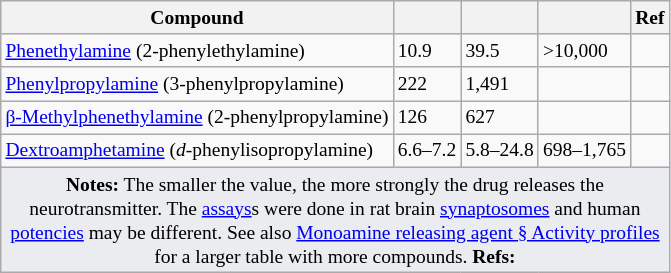<table class="wikitable" style="font-size:small;">
<tr>
<th>Compound</th>
<th data-sort-type="number"></th>
<th data-sort-type="number"></th>
<th data-sort-type="number"></th>
<th>Ref</th>
</tr>
<tr>
<td><a href='#'>Phenethylamine</a> (2-phenylethylamine)</td>
<td>10.9</td>
<td>39.5</td>
<td>>10,000</td>
<td></td>
</tr>
<tr>
<td><a href='#'>Phenylpropylamine</a> (3-phenylpropylamine)</td>
<td>222</td>
<td>1,491</td>
<td></td>
<td></td>
</tr>
<tr>
<td><a href='#'>β-Methylphenethylamine</a> (2-phenylpropylamine)</td>
<td>126</td>
<td>627</td>
<td></td>
<td></td>
</tr>
<tr>
<td><a href='#'>Dextroamphetamine</a> (<em>d</em>-phenylisopropylamine)</td>
<td>6.6–7.2</td>
<td>5.8–24.8</td>
<td>698–1,765</td>
<td></td>
</tr>
<tr>
<td colspan="5" style="width: 1px; background-color:#eaecf0; text-align: center;"><strong>Notes:</strong> The smaller the value, the more strongly the drug releases the neurotransmitter. The <a href='#'>assays</a>s were done in rat brain <a href='#'>synaptosomes</a> and human <a href='#'>potencies</a> may be different. See also <a href='#'>Monoamine releasing agent § Activity profiles</a> for a larger table with more compounds. <strong>Refs:</strong> </td>
</tr>
</table>
